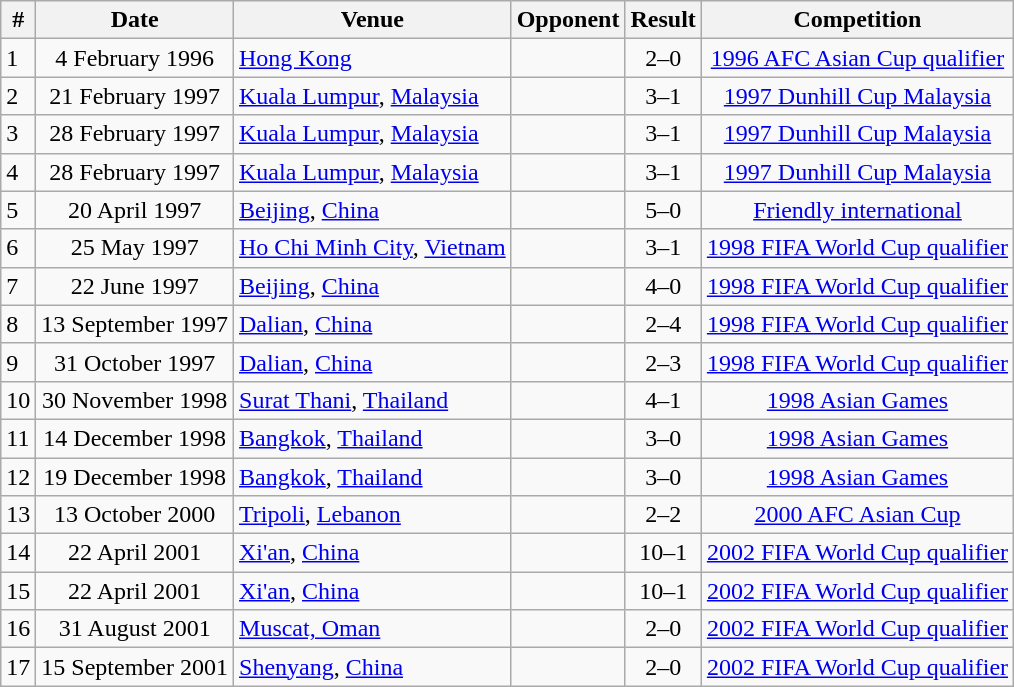<table class="wikitable">
<tr>
<th>#</th>
<th>Date</th>
<th>Venue</th>
<th>Opponent</th>
<th>Result</th>
<th>Competition</th>
</tr>
<tr>
<td>1</td>
<td align="center">4 February 1996</td>
<td><a href='#'>Hong Kong</a></td>
<td></td>
<td align="center">2–0</td>
<td align="center"><a href='#'>1996 AFC Asian Cup qualifier</a></td>
</tr>
<tr>
<td>2</td>
<td align="center">21 February 1997</td>
<td><a href='#'>Kuala Lumpur</a>, <a href='#'>Malaysia</a></td>
<td></td>
<td align="center">3–1</td>
<td align="center"><a href='#'>1997 Dunhill Cup Malaysia</a></td>
</tr>
<tr>
<td>3</td>
<td align="center">28 February 1997</td>
<td><a href='#'>Kuala Lumpur</a>, <a href='#'>Malaysia</a></td>
<td></td>
<td align="center">3–1</td>
<td align="center"><a href='#'>1997 Dunhill Cup Malaysia</a></td>
</tr>
<tr>
<td>4</td>
<td align="center">28 February 1997</td>
<td><a href='#'>Kuala Lumpur</a>, <a href='#'>Malaysia</a></td>
<td></td>
<td align="center">3–1</td>
<td align="center"><a href='#'>1997 Dunhill Cup Malaysia</a></td>
</tr>
<tr>
<td>5</td>
<td align="center">20 April 1997</td>
<td><a href='#'>Beijing</a>, <a href='#'>China</a></td>
<td></td>
<td align="center">5–0</td>
<td align="center"><a href='#'>Friendly international</a></td>
</tr>
<tr>
<td>6</td>
<td align="center">25 May 1997</td>
<td><a href='#'>Ho Chi Minh City</a>, <a href='#'>Vietnam</a></td>
<td></td>
<td align="center">3–1</td>
<td align="center"><a href='#'>1998 FIFA World Cup qualifier</a></td>
</tr>
<tr>
<td>7</td>
<td align="center">22 June 1997</td>
<td><a href='#'>Beijing</a>, <a href='#'>China</a></td>
<td></td>
<td align="center">4–0</td>
<td align="center"><a href='#'>1998 FIFA World Cup qualifier</a></td>
</tr>
<tr>
<td>8</td>
<td align="center">13 September 1997</td>
<td><a href='#'>Dalian</a>, <a href='#'>China</a></td>
<td></td>
<td align="center">2–4</td>
<td align="center"><a href='#'>1998 FIFA World Cup qualifier</a></td>
</tr>
<tr>
<td>9</td>
<td align="center">31 October 1997</td>
<td><a href='#'>Dalian</a>, <a href='#'>China</a></td>
<td></td>
<td align="center">2–3</td>
<td align="center"><a href='#'>1998 FIFA World Cup qualifier</a></td>
</tr>
<tr>
<td>10</td>
<td align="center">30 November 1998</td>
<td><a href='#'>Surat Thani</a>, <a href='#'>Thailand</a></td>
<td></td>
<td align="center">4–1</td>
<td align="center"><a href='#'>1998 Asian Games</a></td>
</tr>
<tr>
<td>11</td>
<td align="center">14 December 1998</td>
<td><a href='#'>Bangkok</a>, <a href='#'>Thailand</a></td>
<td></td>
<td align="center">3–0</td>
<td align="center"><a href='#'>1998 Asian Games</a></td>
</tr>
<tr>
<td>12</td>
<td align="center">19 December 1998</td>
<td><a href='#'>Bangkok</a>, <a href='#'>Thailand</a></td>
<td></td>
<td align="center">3–0</td>
<td align="center"><a href='#'>1998 Asian Games</a></td>
</tr>
<tr>
<td>13</td>
<td align="center">13 October 2000</td>
<td><a href='#'>Tripoli</a>, <a href='#'>Lebanon</a></td>
<td></td>
<td align="center">2–2</td>
<td align="center"><a href='#'>2000 AFC Asian Cup</a></td>
</tr>
<tr>
<td>14</td>
<td align="center">22 April 2001</td>
<td><a href='#'>Xi'an</a>, <a href='#'>China</a></td>
<td></td>
<td align="center">10–1</td>
<td align="center"><a href='#'>2002 FIFA World Cup qualifier</a></td>
</tr>
<tr>
<td>15</td>
<td align="center">22 April 2001</td>
<td><a href='#'>Xi'an</a>, <a href='#'>China</a></td>
<td></td>
<td align="center">10–1</td>
<td align="center"><a href='#'>2002 FIFA World Cup qualifier</a></td>
</tr>
<tr>
<td>16</td>
<td align="center">31 August 2001</td>
<td><a href='#'>Muscat, Oman</a></td>
<td></td>
<td align="center">2–0</td>
<td align="center"><a href='#'>2002 FIFA World Cup qualifier</a></td>
</tr>
<tr>
<td>17</td>
<td align="center">15 September 2001</td>
<td><a href='#'>Shenyang</a>, <a href='#'>China</a></td>
<td></td>
<td align="center">2–0</td>
<td align="center"><a href='#'>2002 FIFA World Cup qualifier</a></td>
</tr>
</table>
